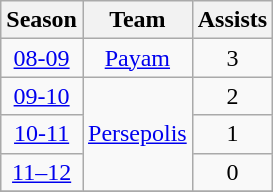<table class="wikitable" style="text-align: center;">
<tr>
<th>Season</th>
<th>Team</th>
<th>Assists</th>
</tr>
<tr>
<td><a href='#'>08-09</a></td>
<td><a href='#'>Payam</a></td>
<td>3</td>
</tr>
<tr>
<td><a href='#'>09-10</a></td>
<td rowspan="3"><a href='#'>Persepolis</a></td>
<td>2</td>
</tr>
<tr>
<td><a href='#'>10-11</a></td>
<td>1</td>
</tr>
<tr>
<td><a href='#'>11–12</a></td>
<td>0</td>
</tr>
<tr>
</tr>
</table>
